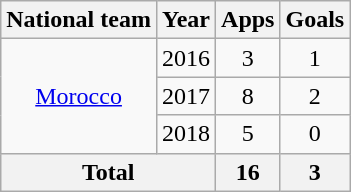<table class="wikitable" style="text-align:center">
<tr>
<th>National team</th>
<th>Year</th>
<th>Apps</th>
<th>Goals</th>
</tr>
<tr>
<td rowspan="3"><a href='#'>Morocco</a></td>
<td>2016</td>
<td>3</td>
<td>1</td>
</tr>
<tr>
<td>2017</td>
<td>8</td>
<td>2</td>
</tr>
<tr>
<td>2018</td>
<td>5</td>
<td>0</td>
</tr>
<tr>
<th colspan="2">Total</th>
<th>16</th>
<th>3</th>
</tr>
</table>
